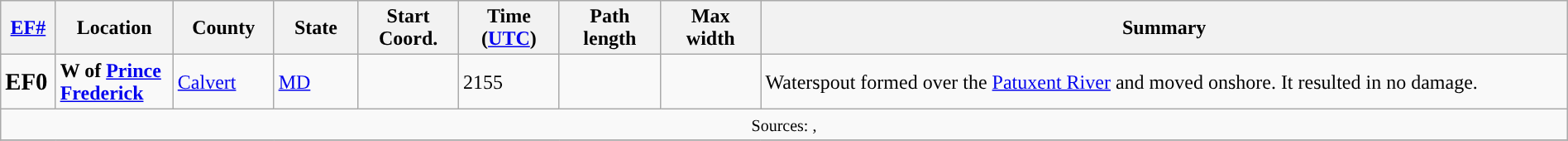<table class="wikitable collapsible" width="100%">
<tr>
<th scope="col"  style="width:3%; text-align:center;"><a href='#'>EF#</a></th>
<th scope="col"  style="width:7%; text-align:center;" class="unsortable">Location</th>
<th scope="col"  style="width:6%; text-align:center;" class="unsortable">County</th>
<th scope="col"  style="width:5%; text-align:center;">State</th>
<th scope="col"  style="width:6%; text-align:center;">Start Coord.</th>
<th scope="col"  style="width:6%; text-align:center;">Time (<a href='#'>UTC</a>)</th>
<th scope="col"  style="width:6%; text-align:center;">Path length</th>
<th scope="col"  style="width:6%; text-align:center;">Max width</th>
<th scope="col" class="unsortable" style="width:48%; text-align:center;">Summary</th>
</tr>
<tr>
<td><big><strong>EF0</strong></big></td>
<td><strong>W of <a href='#'>Prince Frederick</a></strong></td>
<td><a href='#'>Calvert</a></td>
<td><a href='#'>MD</a></td>
<td></td>
<td>2155</td>
<td></td>
<td></td>
<td>Waterspout formed over the <a href='#'>Patuxent River</a> and moved onshore. It resulted in no damage.</td>
</tr>
<tr>
<td colspan="9" align=center><small>Sources: , </small></td>
</tr>
<tr>
</tr>
</table>
